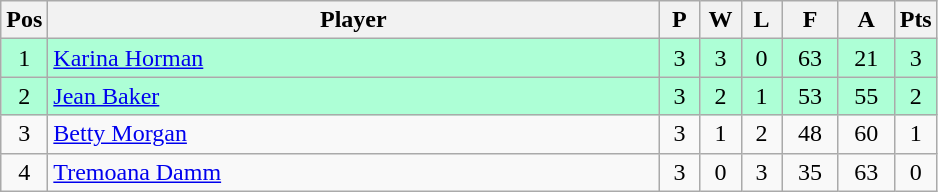<table class="wikitable" style="font-size: 100%">
<tr>
<th width=20>Pos</th>
<th width=400>Player</th>
<th width=20>P</th>
<th width=20>W</th>
<th width=20>L</th>
<th width=30>F</th>
<th width=30>A</th>
<th width=20>Pts</th>
</tr>
<tr align=center style="background: #ADFFD6;">
<td>1</td>
<td align="left"> <a href='#'>Karina Horman</a></td>
<td>3</td>
<td>3</td>
<td>0</td>
<td>63</td>
<td>21</td>
<td>3</td>
</tr>
<tr align=center style="background: #ADFFD6;">
<td>2</td>
<td align="left"> <a href='#'>Jean Baker</a></td>
<td>3</td>
<td>2</td>
<td>1</td>
<td>53</td>
<td>55</td>
<td>2</td>
</tr>
<tr align=center>
<td>3</td>
<td align="left"> <a href='#'>Betty Morgan</a></td>
<td>3</td>
<td>1</td>
<td>2</td>
<td>48</td>
<td>60</td>
<td>1</td>
</tr>
<tr align=center>
<td>4</td>
<td align="left"> <a href='#'>Tremoana Damm</a></td>
<td>3</td>
<td>0</td>
<td>3</td>
<td>35</td>
<td>63</td>
<td>0</td>
</tr>
</table>
